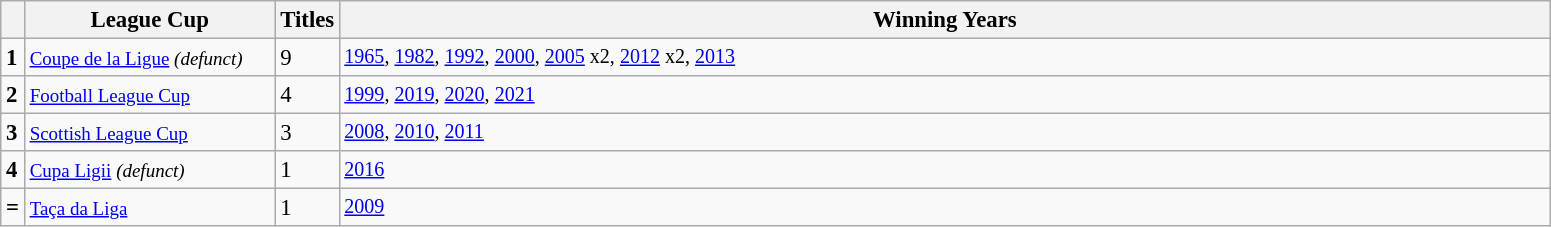<table class="wikitable plainrowheaders sortable" style="text-align:left;font-size:95%">
<tr>
<th style="width:3px;"></th>
<th style="width:160px;">League Cup</th>
<th style="width:5px;">Titles</th>
<th style="width:800px;">Winning Years</th>
</tr>
<tr>
<td style="font-weight:bold;">1</td>
<td><small> <a href='#'>Coupe de la Ligue</a> <em>(defunct)</em></small></td>
<td>9</td>
<td style="font-size:88%"><a href='#'>1965</a>, <a href='#'>1982</a>, <a href='#'>1992</a>, <a href='#'>2000</a>, <a href='#'>2005</a> x2, <a href='#'>2012</a> x2, <a href='#'>2013</a></td>
</tr>
<tr>
<td style="font-weight:bold;">2</td>
<td><small> <a href='#'>Football League Cup</a></small></td>
<td>4</td>
<td style="font-size:88%"><a href='#'>1999</a>, <a href='#'>2019</a>, <a href='#'>2020</a>, <a href='#'>2021</a></td>
</tr>
<tr>
<td style="font-weight:bold;">3</td>
<td><small> <a href='#'>Scottish League Cup</a></small></td>
<td>3</td>
<td style="font-size:88%"><a href='#'>2008</a>, <a href='#'>2010</a>, <a href='#'>2011</a></td>
</tr>
<tr>
<td style="font-weight:bold;">4</td>
<td><small> <a href='#'>Cupa Ligii</a> <em>(defunct)</em></small></td>
<td>1</td>
<td style="font-size:88%"><a href='#'>2016</a></td>
</tr>
<tr>
<td style="font-weight:bold;">=</td>
<td><small> <a href='#'>Taça da Liga</a></small></td>
<td>1</td>
<td style="font-size:88%"><a href='#'>2009</a></td>
</tr>
</table>
